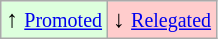<table class="wikitable" align="center">
<tr>
<td style="background:#ddffdd">↑ <small><a href='#'>Promoted</a></small></td>
<td style="background:#ffcccc">↓ <small><a href='#'>Relegated</a></small></td>
</tr>
</table>
